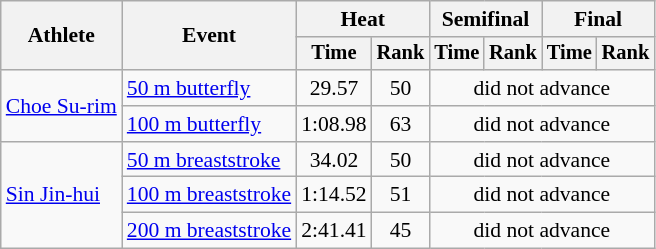<table class=wikitable style="font-size:90%">
<tr>
<th rowspan="2">Athlete</th>
<th rowspan="2">Event</th>
<th colspan="2">Heat</th>
<th colspan="2">Semifinal</th>
<th colspan="2">Final</th>
</tr>
<tr style="font-size:95%">
<th>Time</th>
<th>Rank</th>
<th>Time</th>
<th>Rank</th>
<th>Time</th>
<th>Rank</th>
</tr>
<tr align=center>
<td align=left rowspan=2><a href='#'>Choe Su-rim</a></td>
<td align=left><a href='#'>50 m butterfly</a></td>
<td>29.57</td>
<td>50</td>
<td colspan=4>did not advance</td>
</tr>
<tr align=center>
<td align=left><a href='#'>100 m butterfly</a></td>
<td>1:08.98</td>
<td>63</td>
<td colspan=4>did not advance</td>
</tr>
<tr align=center>
<td align=left rowspan=3><a href='#'>Sin Jin-hui</a></td>
<td align=left><a href='#'>50 m breaststroke</a></td>
<td>34.02</td>
<td>50</td>
<td colspan=4>did not advance</td>
</tr>
<tr align=center>
<td align=left><a href='#'>100 m breaststroke</a></td>
<td>1:14.52</td>
<td>51</td>
<td colspan=4>did not advance</td>
</tr>
<tr align=center>
<td align=left><a href='#'>200 m breaststroke</a></td>
<td>2:41.41</td>
<td>45</td>
<td colspan=4>did not advance</td>
</tr>
</table>
